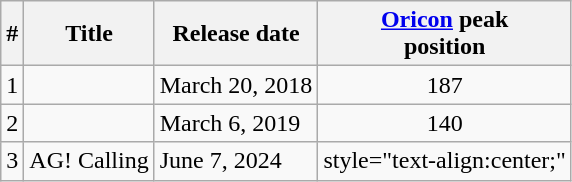<table class="wikitable">
<tr>
<th>#</th>
<th>Title</th>
<th>Release date</th>
<th><a href='#'>Oricon</a> peak<br>position</th>
</tr>
<tr>
<td>1</td>
<td></td>
<td>March 20, 2018</td>
<td style="text-align:center;">187</td>
</tr>
<tr>
<td>2</td>
<td></td>
<td>March 6, 2019</td>
<td style="text-align:center;">140</td>
</tr>
<tr>
<td>3</td>
<td>AG! Calling</td>
<td>June 7, 2024</td>
<td>style="text-align:center;" </td>
</tr>
</table>
